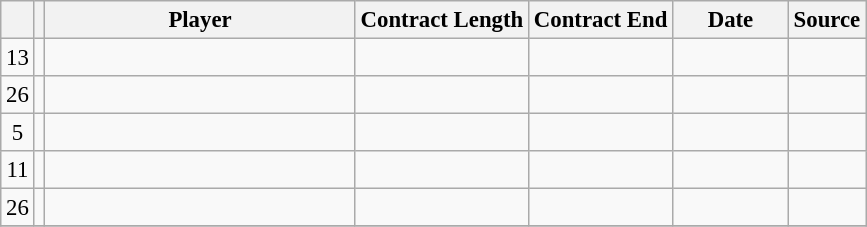<table class="wikitable plainrowheaders sortable" style="font-size:95%">
<tr>
<th></th>
<th></th>
<th scope="col" style="width:200px;">Player</th>
<th>Contract Length</th>
<th>Contract End</th>
<th scope="col" style="width:70px;">Date</th>
<th>Source</th>
</tr>
<tr>
<td align=center>13</td>
<td align=center></td>
<td></td>
<td align=center></td>
<td align=center></td>
<td align=center></td>
<td align=center></td>
</tr>
<tr>
<td align=center>26</td>
<td align=center></td>
<td></td>
<td align=center></td>
<td align=center></td>
<td align=center></td>
<td align=center></td>
</tr>
<tr>
<td align=center>5</td>
<td align=center></td>
<td></td>
<td align=center></td>
<td align=center></td>
<td align=center></td>
<td align=center></td>
</tr>
<tr>
<td align=center>11</td>
<td align=center></td>
<td></td>
<td align=center></td>
<td align=center></td>
<td align=center></td>
<td align=center></td>
</tr>
<tr>
<td align=center>26</td>
<td align=center></td>
<td></td>
<td align=center></td>
<td align=center></td>
<td align=center></td>
<td align=center></td>
</tr>
<tr>
</tr>
</table>
